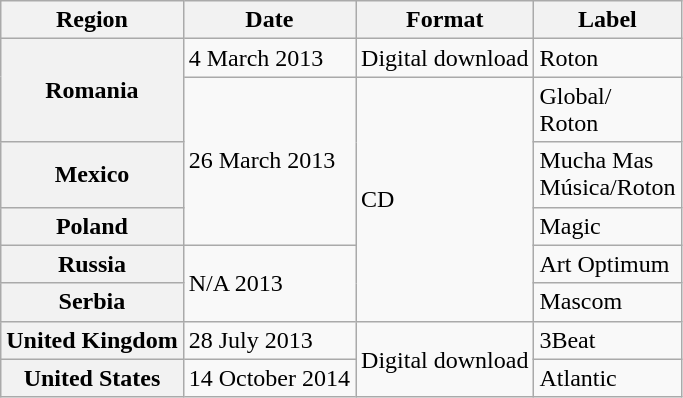<table class="wikitable plainrowheaders unsortable">
<tr>
<th scope="col">Region</th>
<th>Date</th>
<th>Format</th>
<th>Label</th>
</tr>
<tr>
<th scope="row" rowspan="2">Romania</th>
<td>4 March 2013</td>
<td>Digital download</td>
<td>Roton</td>
</tr>
<tr>
<td rowspan="3">26 March 2013</td>
<td rowspan="5">CD</td>
<td>Global/<br>Roton</td>
</tr>
<tr>
<th scope="row">Mexico</th>
<td>Mucha Mas<br>Música/Roton</td>
</tr>
<tr>
<th scope="row">Poland</th>
<td>Magic</td>
</tr>
<tr>
<th scope="row">Russia</th>
<td rowspan="2">N/A 2013</td>
<td>Art Optimum</td>
</tr>
<tr>
<th scope="row">Serbia</th>
<td>Mascom</td>
</tr>
<tr>
<th scope="row">United Kingdom</th>
<td>28 July 2013</td>
<td rowspan="2">Digital download</td>
<td>3Beat</td>
</tr>
<tr>
<th scope="row">United States</th>
<td>14 October 2014</td>
<td>Atlantic</td>
</tr>
</table>
